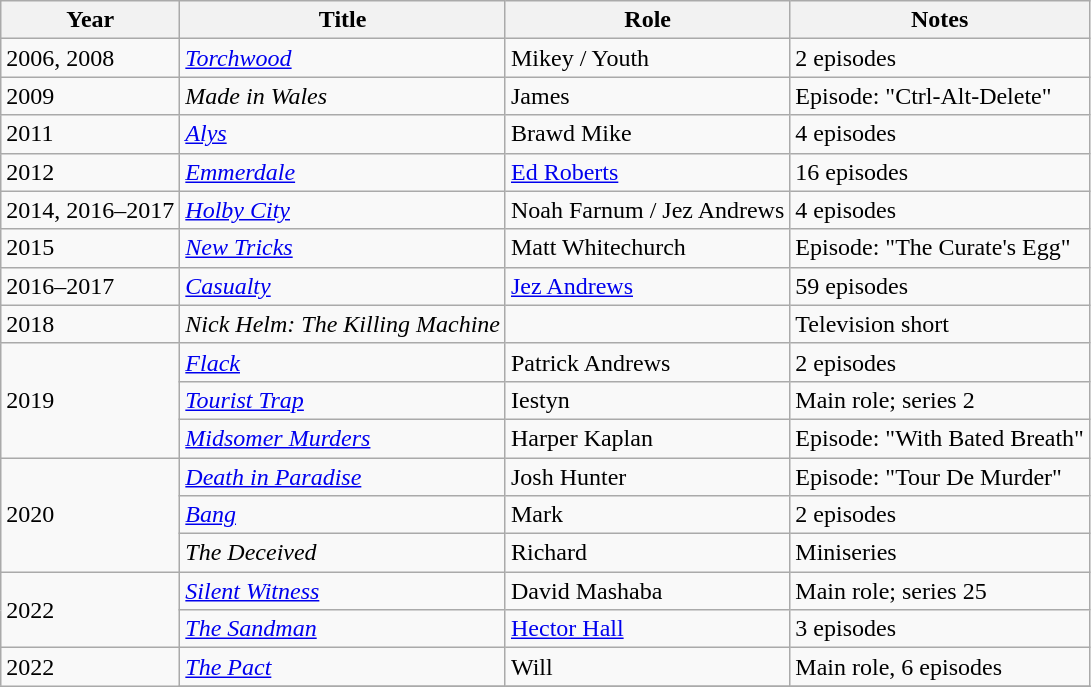<table class="wikitable sortable">
<tr>
<th>Year</th>
<th>Title</th>
<th>Role</th>
<th class="unsortable">Notes</th>
</tr>
<tr>
<td>2006, 2008</td>
<td><em><a href='#'>Torchwood</a></em></td>
<td>Mikey / Youth</td>
<td>2 episodes</td>
</tr>
<tr>
<td>2009</td>
<td><em>Made in Wales</em></td>
<td>James</td>
<td>Episode: "Ctrl-Alt-Delete"</td>
</tr>
<tr>
<td>2011</td>
<td><em><a href='#'>Alys</a></em></td>
<td>Brawd Mike</td>
<td>4 episodes</td>
</tr>
<tr>
<td>2012</td>
<td><em><a href='#'>Emmerdale</a></em></td>
<td><a href='#'>Ed Roberts</a></td>
<td>16 episodes</td>
</tr>
<tr>
<td>2014, 2016–2017</td>
<td><em><a href='#'>Holby City</a></em></td>
<td>Noah Farnum / Jez Andrews</td>
<td>4 episodes</td>
</tr>
<tr>
<td>2015</td>
<td><em><a href='#'>New Tricks</a></em></td>
<td>Matt Whitechurch</td>
<td>Episode: "The Curate's Egg"</td>
</tr>
<tr>
<td>2016–2017</td>
<td><em><a href='#'>Casualty</a></em></td>
<td><a href='#'>Jez Andrews</a></td>
<td>59 episodes</td>
</tr>
<tr>
<td>2018</td>
<td><em>Nick Helm: The Killing Machine</em></td>
<td></td>
<td>Television short</td>
</tr>
<tr>
<td rowspan="3">2019</td>
<td><em><a href='#'>Flack</a></em></td>
<td>Patrick Andrews</td>
<td>2 episodes</td>
</tr>
<tr>
<td><em><a href='#'>Tourist Trap</a></em></td>
<td>Iestyn</td>
<td>Main role; series 2</td>
</tr>
<tr>
<td><em><a href='#'>Midsomer Murders</a></em></td>
<td>Harper Kaplan</td>
<td>Episode: "With Bated Breath"</td>
</tr>
<tr>
<td rowspan="3">2020</td>
<td><em><a href='#'>Death in Paradise</a></em></td>
<td>Josh Hunter</td>
<td>Episode: "Tour De Murder"</td>
</tr>
<tr>
<td><em><a href='#'>Bang</a></em></td>
<td>Mark</td>
<td>2 episodes</td>
</tr>
<tr>
<td><em>The Deceived</em></td>
<td>Richard</td>
<td>Miniseries</td>
</tr>
<tr>
<td rowspan="2">2022</td>
<td><em><a href='#'>Silent Witness</a></em></td>
<td>David Mashaba</td>
<td>Main role; series 25</td>
</tr>
<tr>
<td><em><a href='#'>The Sandman</a></em></td>
<td><a href='#'>Hector Hall</a></td>
<td>3 episodes</td>
</tr>
<tr>
<td rowspan="2">2022</td>
<td><em><a href='#'>The Pact</a></em></td>
<td>Will</td>
<td>Main role, 6 episodes</td>
</tr>
<tr>
</tr>
</table>
